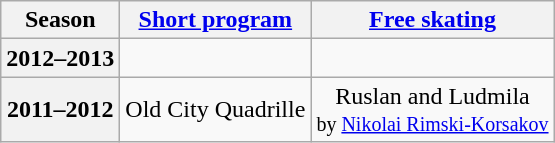<table class="wikitable" style="text-align:center">
<tr>
<th>Season</th>
<th><a href='#'>Short program</a></th>
<th><a href='#'>Free skating</a></th>
</tr>
<tr>
<th>2012–2013</th>
<td></td>
<td></td>
</tr>
<tr>
<th>2011–2012 <br> </th>
<td>Old City Quadrille</td>
<td>Ruslan and Ludmila <br><small> by <a href='#'>Nikolai Rimski-Korsakov</a> </small></td>
</tr>
</table>
